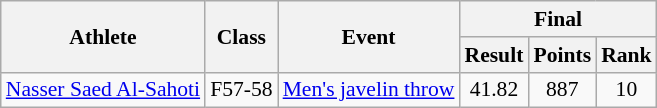<table class=wikitable style="font-size:90%">
<tr>
<th rowspan="2">Athlete</th>
<th rowspan="2">Class</th>
<th rowspan="2">Event</th>
<th colspan="3">Final</th>
</tr>
<tr>
<th>Result</th>
<th>Points</th>
<th>Rank</th>
</tr>
<tr>
<td><a href='#'>Nasser Saed Al-Sahoti</a></td>
<td style="text-align:center;">F57-58</td>
<td><a href='#'>Men's javelin throw</a></td>
<td style="text-align:center;">41.82</td>
<td style="text-align:center;">887</td>
<td style="text-align:center;">10</td>
</tr>
</table>
